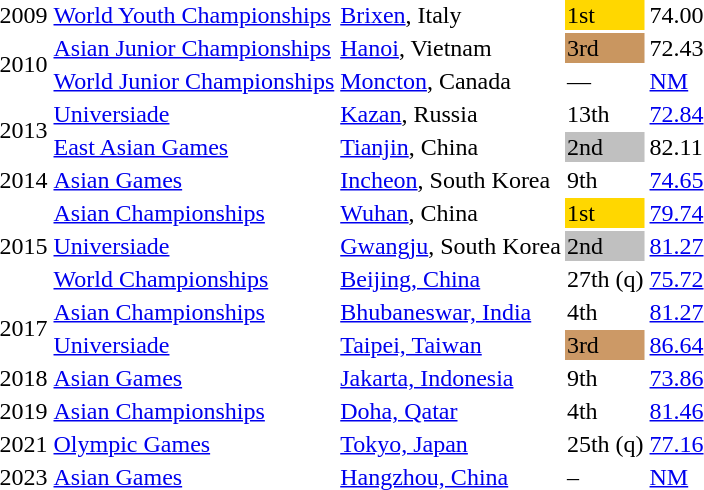<table>
<tr>
<td>2009</td>
<td><a href='#'>World Youth Championships</a></td>
<td><a href='#'>Brixen</a>, Italy</td>
<td bgcolor=gold>1st</td>
<td>74.00</td>
</tr>
<tr>
<td rowspan=2>2010</td>
<td><a href='#'>Asian Junior Championships</a></td>
<td><a href='#'>Hanoi</a>, Vietnam</td>
<td bgcolor=c9966>3rd</td>
<td>72.43</td>
</tr>
<tr>
<td><a href='#'>World Junior Championships</a></td>
<td><a href='#'>Moncton</a>, Canada</td>
<td>—</td>
<td><a href='#'>NM</a></td>
</tr>
<tr>
<td rowspan=2>2013</td>
<td><a href='#'>Universiade</a></td>
<td><a href='#'>Kazan</a>, Russia</td>
<td>13th</td>
<td><a href='#'>72.84</a></td>
</tr>
<tr>
<td><a href='#'>East Asian Games</a></td>
<td><a href='#'>Tianjin</a>, China</td>
<td bgcolor=silver>2nd</td>
<td>82.11 </td>
</tr>
<tr>
<td>2014</td>
<td><a href='#'>Asian Games</a></td>
<td><a href='#'>Incheon</a>, South Korea</td>
<td>9th</td>
<td><a href='#'>74.65</a></td>
</tr>
<tr>
<td rowspan=3>2015</td>
<td><a href='#'>Asian Championships</a></td>
<td><a href='#'>Wuhan</a>, China</td>
<td bgcolor=gold>1st</td>
<td><a href='#'>79.74</a></td>
</tr>
<tr>
<td><a href='#'>Universiade</a></td>
<td><a href='#'>Gwangju</a>, South Korea</td>
<td bgcolor=silver>2nd</td>
<td><a href='#'>81.27</a></td>
</tr>
<tr>
<td><a href='#'>World Championships</a></td>
<td><a href='#'>Beijing, China</a></td>
<td>27th (q)</td>
<td><a href='#'>75.72</a></td>
</tr>
<tr>
<td rowspan=2>2017</td>
<td><a href='#'>Asian Championships</a></td>
<td><a href='#'>Bhubaneswar, India</a></td>
<td>4th</td>
<td><a href='#'>81.27</a></td>
</tr>
<tr>
<td><a href='#'>Universiade</a></td>
<td><a href='#'>Taipei, Taiwan</a></td>
<td bgcolor=cc9966>3rd</td>
<td><a href='#'>86.64</a></td>
</tr>
<tr>
<td>2018</td>
<td><a href='#'>Asian Games</a></td>
<td><a href='#'>Jakarta, Indonesia</a></td>
<td>9th</td>
<td><a href='#'>73.86</a></td>
</tr>
<tr>
<td>2019</td>
<td><a href='#'>Asian Championships</a></td>
<td><a href='#'>Doha, Qatar</a></td>
<td>4th</td>
<td><a href='#'>81.46</a></td>
</tr>
<tr>
<td>2021</td>
<td><a href='#'>Olympic Games</a></td>
<td><a href='#'>Tokyo, Japan</a></td>
<td>25th (q)</td>
<td><a href='#'>77.16</a></td>
</tr>
<tr>
<td>2023</td>
<td><a href='#'>Asian Games</a></td>
<td><a href='#'>Hangzhou, China</a></td>
<td>–</td>
<td><a href='#'>NM</a></td>
</tr>
</table>
